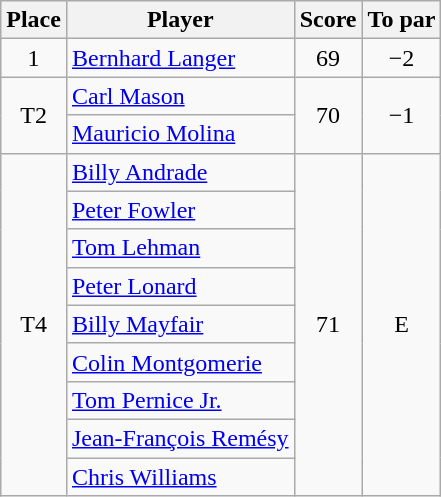<table class="wikitable">
<tr>
<th>Place</th>
<th>Player</th>
<th>Score</th>
<th>To par</th>
</tr>
<tr>
<td align=center>1</td>
<td> <a href='#'>Bernhard Langer</a></td>
<td align=center>69</td>
<td align=center>−2</td>
</tr>
<tr>
<td rowspan="2" style="text-align:center;">T2</td>
<td> <a href='#'>Carl Mason</a></td>
<td rowspan="2" style="text-align:center;">70</td>
<td rowspan="2" style="text-align:center;">−1</td>
</tr>
<tr>
<td> <a href='#'>Mauricio Molina</a></td>
</tr>
<tr>
<td rowspan="9" style="text-align:center;">T4</td>
<td> <a href='#'>Billy Andrade</a></td>
<td rowspan="9" style="text-align:center;">71</td>
<td rowspan="9" style="text-align:center;">E</td>
</tr>
<tr>
<td> <a href='#'>Peter Fowler</a></td>
</tr>
<tr>
<td> <a href='#'>Tom Lehman</a></td>
</tr>
<tr>
<td> <a href='#'>Peter Lonard</a></td>
</tr>
<tr>
<td> <a href='#'>Billy Mayfair</a></td>
</tr>
<tr>
<td> <a href='#'>Colin Montgomerie</a></td>
</tr>
<tr>
<td> <a href='#'>Tom Pernice Jr.</a></td>
</tr>
<tr>
<td> <a href='#'>Jean-François Remésy</a></td>
</tr>
<tr>
<td> <a href='#'>Chris Williams</a></td>
</tr>
</table>
